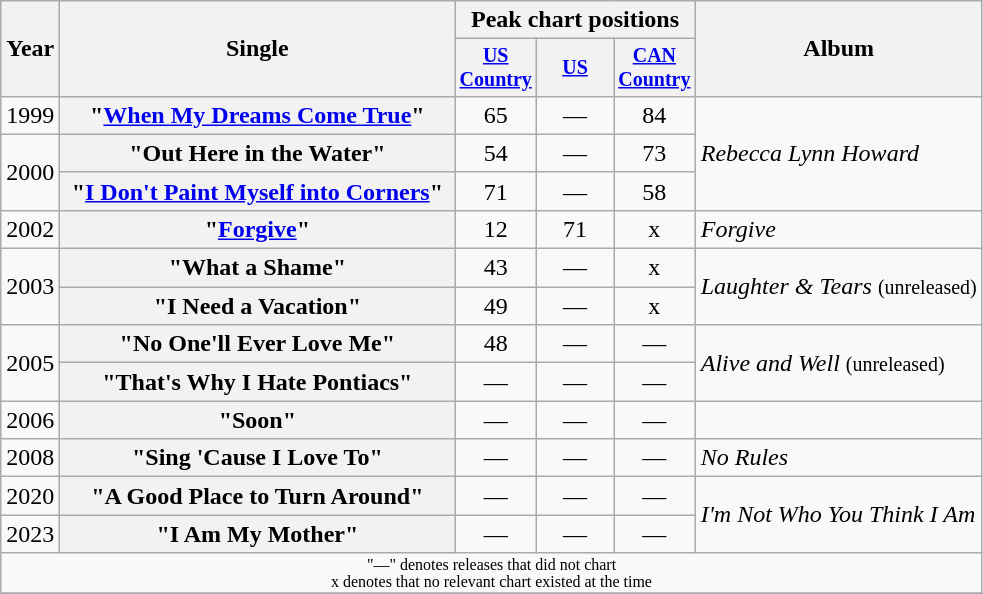<table class="wikitable plainrowheaders" style="text-align:center;">
<tr>
<th rowspan="2">Year</th>
<th rowspan="2" style="width:16em;">Single</th>
<th colspan="3">Peak chart positions</th>
<th rowspan="2">Album</th>
</tr>
<tr style="font-size:smaller;">
<th width="45"><a href='#'>US Country</a><br></th>
<th width="45"><a href='#'>US</a><br></th>
<th width="45"><a href='#'>CAN Country</a><br></th>
</tr>
<tr>
<td>1999</td>
<th scope="row">"<a href='#'>When My Dreams Come True</a>"</th>
<td>65</td>
<td>—</td>
<td>84</td>
<td align="left" rowspan="3"><em>Rebecca Lynn Howard</em></td>
</tr>
<tr>
<td rowspan="2">2000</td>
<th scope="row">"Out Here in the Water"</th>
<td>54</td>
<td>—</td>
<td>73</td>
</tr>
<tr>
<th scope="row">"<a href='#'>I Don't Paint Myself into Corners</a>"</th>
<td>71</td>
<td>—</td>
<td>58</td>
</tr>
<tr>
<td>2002</td>
<th scope="row">"<a href='#'>Forgive</a>"</th>
<td>12</td>
<td>71</td>
<td>x</td>
<td align="left"><em>Forgive</em></td>
</tr>
<tr>
<td rowspan="2">2003</td>
<th scope="row">"What a Shame"</th>
<td>43</td>
<td>—</td>
<td>x</td>
<td align="left" rowspan="2"><em>Laughter & Tears</em> <small>(unreleased)</small></td>
</tr>
<tr>
<th scope="row">"I Need a Vacation"</th>
<td>49</td>
<td>—</td>
<td>x</td>
</tr>
<tr>
<td rowspan="2">2005</td>
<th scope="row">"No One'll Ever Love Me"</th>
<td>48</td>
<td>—</td>
<td>—</td>
<td align="left" rowspan="2"><em>Alive and Well</em> <small>(unreleased)</small></td>
</tr>
<tr>
<th scope="row">"That's Why I Hate Pontiacs"</th>
<td>—</td>
<td>—</td>
<td>—</td>
</tr>
<tr>
<td>2006</td>
<th scope="row">"Soon"</th>
<td>—</td>
<td>—</td>
<td>—</td>
<td></td>
</tr>
<tr>
<td>2008</td>
<th scope="row">"Sing 'Cause I Love To"</th>
<td>—</td>
<td>—</td>
<td>—</td>
<td align="left"><em>No Rules</em></td>
</tr>
<tr>
<td>2020</td>
<th scope="row">"A Good Place to Turn Around"</th>
<td>—</td>
<td>—</td>
<td>—</td>
<td align="left" rowspan="2"><em>I'm Not Who You Think I Am</em></td>
</tr>
<tr>
<td>2023</td>
<th scope="row">"I Am My Mother"</th>
<td>—</td>
<td>—</td>
<td>—</td>
</tr>
<tr>
<td colspan="6" style="font-size:8pt">"—" denotes releases that did not chart<br>x denotes that no relevant chart existed at the time</td>
</tr>
<tr>
</tr>
</table>
